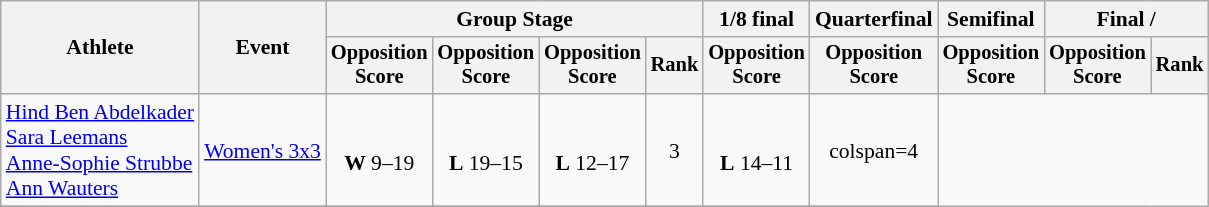<table class="wikitable" style="font-size:90%">
<tr>
<th rowspan=2>Athlete</th>
<th rowspan=2>Event</th>
<th colspan=4>Group Stage</th>
<th>1/8 final</th>
<th>Quarterfinal</th>
<th>Semifinal</th>
<th colspan=2>Final / </th>
</tr>
<tr style="font-size:95%">
<th>Opposition<br>Score</th>
<th>Opposition<br>Score</th>
<th>Opposition<br>Score</th>
<th>Rank</th>
<th>Opposition<br>Score</th>
<th>Opposition<br>Score</th>
<th>Opposition<br>Score</th>
<th>Opposition<br>Score</th>
<th>Rank</th>
</tr>
<tr align=center>
<td align=left><a href='#'>Hind Ben Abdelkader</a> <br> <a href='#'>Sara Leemans</a> <br> <a href='#'>Anne-Sophie Strubbe</a> <br> <a href='#'>Ann Wauters</a></td>
<td align=left><a href='#'>Women's 3x3</a></td>
<td><br><strong>W</strong> 9–19</td>
<td><br><strong>L</strong> 19–15</td>
<td><br><strong>L</strong> 12–17</td>
<td>3</td>
<td><br><strong>L</strong> 14–11</td>
<td>colspan=4 </td>
</tr>
<tr align=center>
</tr>
</table>
